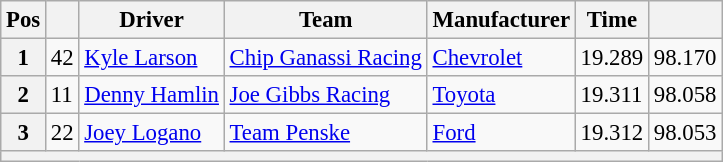<table class="wikitable" style="font-size:95%">
<tr>
<th>Pos</th>
<th></th>
<th>Driver</th>
<th>Team</th>
<th>Manufacturer</th>
<th>Time</th>
<th></th>
</tr>
<tr>
<th>1</th>
<td>42</td>
<td><a href='#'>Kyle Larson</a></td>
<td><a href='#'>Chip Ganassi Racing</a></td>
<td><a href='#'>Chevrolet</a></td>
<td>19.289</td>
<td>98.170</td>
</tr>
<tr>
<th>2</th>
<td>11</td>
<td><a href='#'>Denny Hamlin</a></td>
<td><a href='#'>Joe Gibbs Racing</a></td>
<td><a href='#'>Toyota</a></td>
<td>19.311</td>
<td>98.058</td>
</tr>
<tr>
<th>3</th>
<td>22</td>
<td><a href='#'>Joey Logano</a></td>
<td><a href='#'>Team Penske</a></td>
<td><a href='#'>Ford</a></td>
<td>19.312</td>
<td>98.053</td>
</tr>
<tr>
<th colspan="7"></th>
</tr>
</table>
